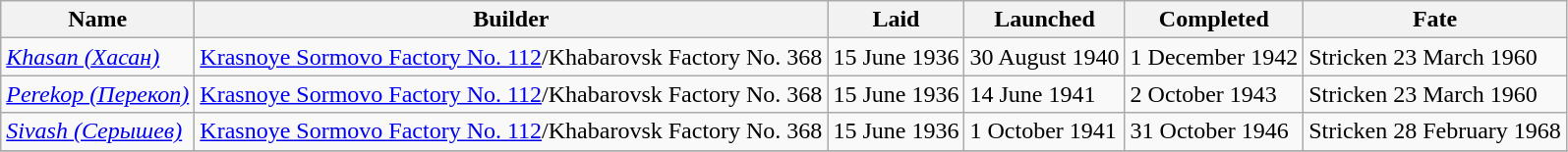<table class="wikitable">
<tr>
<th>Name</th>
<th>Builder</th>
<th>Laid</th>
<th>Launched</th>
<th>Completed</th>
<th>Fate</th>
</tr>
<tr>
<td><a href='#'><em>Khasan (Хасан)</em></a></td>
<td><a href='#'>Krasnoye Sormovo Factory No. 112</a>/Khabarovsk Factory No. 368</td>
<td>15 June 1936</td>
<td>30 August 1940</td>
<td>1 December 1942</td>
<td>Stricken 23 March 1960</td>
</tr>
<tr>
<td><a href='#'><em>Perekop (Перекоп)</em></a></td>
<td><a href='#'>Krasnoye Sormovo Factory No. 112</a>/Khabarovsk Factory No. 368</td>
<td>15 June 1936</td>
<td>14 June 1941</td>
<td>2 October 1943</td>
<td>Stricken 23 March 1960</td>
</tr>
<tr>
<td><a href='#'><em>Sivash (Серышев)</em></a></td>
<td><a href='#'>Krasnoye Sormovo Factory No. 112</a>/Khabarovsk Factory No. 368</td>
<td>15 June 1936</td>
<td>1 October 1941</td>
<td>31 October 1946</td>
<td>Stricken 28 February 1968</td>
</tr>
<tr>
</tr>
</table>
